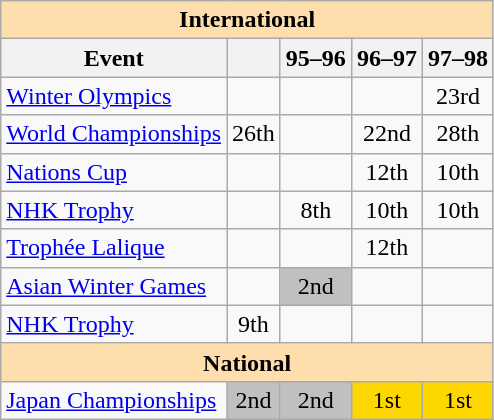<table class="wikitable" style="text-align:center">
<tr>
<th style="background-color: #ffdead; " colspan=5 align=center>International</th>
</tr>
<tr>
<th>Event</th>
<th></th>
<th>95–96</th>
<th>96–97</th>
<th>97–98</th>
</tr>
<tr>
<td align=left><a href='#'>Winter Olympics</a></td>
<td></td>
<td></td>
<td></td>
<td>23rd</td>
</tr>
<tr>
<td align=left><a href='#'>World Championships</a></td>
<td>26th</td>
<td></td>
<td>22nd</td>
<td>28th</td>
</tr>
<tr>
<td align=left> <a href='#'>Nations Cup</a></td>
<td></td>
<td></td>
<td>12th</td>
<td>10th</td>
</tr>
<tr>
<td align=left> <a href='#'>NHK Trophy</a></td>
<td></td>
<td>8th</td>
<td>10th</td>
<td>10th</td>
</tr>
<tr>
<td align=left> <a href='#'>Trophée Lalique</a></td>
<td></td>
<td></td>
<td>12th</td>
<td></td>
</tr>
<tr>
<td align=left><a href='#'>Asian Winter Games</a></td>
<td></td>
<td bgcolor=silver>2nd</td>
<td></td>
<td></td>
</tr>
<tr>
<td align=left><a href='#'>NHK Trophy</a></td>
<td>9th</td>
<td></td>
<td></td>
<td></td>
</tr>
<tr>
<th style="background-color: #ffdead; " colspan=5 align=center>National</th>
</tr>
<tr>
<td align=left><a href='#'>Japan Championships</a></td>
<td bgcolor=silver>2nd</td>
<td bgcolor=silver>2nd</td>
<td bgcolor=gold>1st</td>
<td bgcolor=gold>1st</td>
</tr>
</table>
